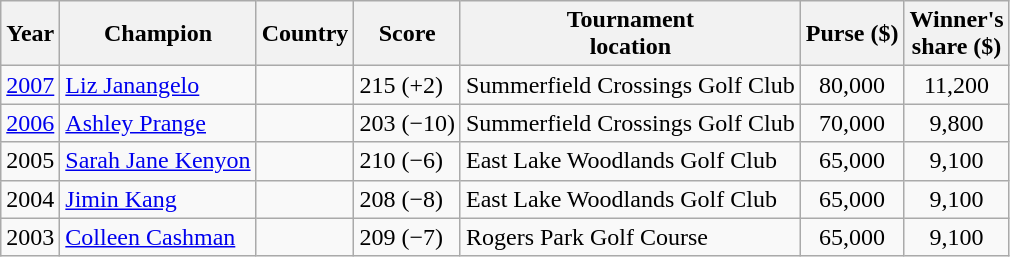<table class="wikitable">
<tr>
<th>Year</th>
<th>Champion</th>
<th>Country</th>
<th>Score</th>
<th>Tournament<br>location</th>
<th>Purse ($)</th>
<th>Winner's<br>share ($)</th>
</tr>
<tr>
<td><a href='#'>2007</a></td>
<td><a href='#'>Liz Janangelo</a></td>
<td></td>
<td>215 (+2)</td>
<td>Summerfield Crossings Golf Club</td>
<td align=center>80,000</td>
<td align=center>11,200</td>
</tr>
<tr>
<td><a href='#'>2006</a></td>
<td><a href='#'>Ashley Prange</a></td>
<td></td>
<td>203 (−10)</td>
<td>Summerfield Crossings Golf Club</td>
<td align=center>70,000</td>
<td align=center>9,800</td>
</tr>
<tr>
<td>2005</td>
<td><a href='#'>Sarah Jane Kenyon</a></td>
<td></td>
<td>210 (−6)</td>
<td>East Lake Woodlands Golf Club</td>
<td align=center>65,000</td>
<td align=center>9,100</td>
</tr>
<tr>
<td>2004</td>
<td><a href='#'>Jimin Kang</a></td>
<td></td>
<td>208 (−8)</td>
<td>East Lake Woodlands Golf Club</td>
<td align=center>65,000</td>
<td align=center>9,100</td>
</tr>
<tr>
<td>2003</td>
<td><a href='#'>Colleen Cashman</a></td>
<td></td>
<td>209 (−7)</td>
<td>Rogers Park Golf Course</td>
<td align=center>65,000</td>
<td align=center>9,100</td>
</tr>
</table>
